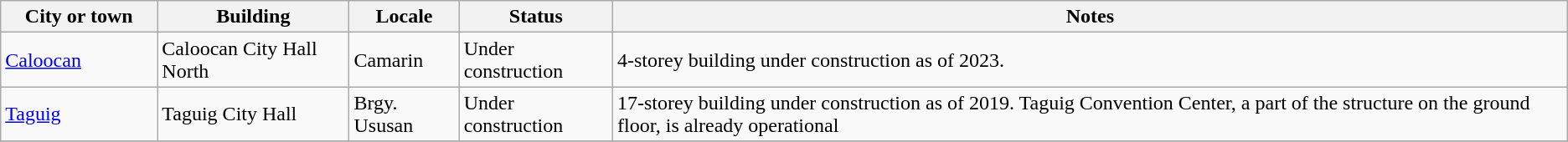<table class="wikitable sortable">
<tr>
<th class=unsortable style="width: 10%;">City or town</th>
<th class=unsortable>Building</th>
<th>Locale</th>
<th>Status</th>
<th class=unsortable>Notes</th>
</tr>
<tr>
<td><a href='#'>Caloocan</a></td>
<td>Caloocan City Hall North</td>
<td>Camarin</td>
<td>Under construction</td>
<td>4-storey building under construction as of 2023.</td>
</tr>
<tr>
<td><a href='#'>Taguig</a></td>
<td>Taguig City Hall</td>
<td>Brgy. Ususan</td>
<td>Under construction</td>
<td>17-storey building under construction as of 2019. Taguig Convention Center, a part of the structure on the ground floor, is already operational</td>
</tr>
<tr>
</tr>
</table>
